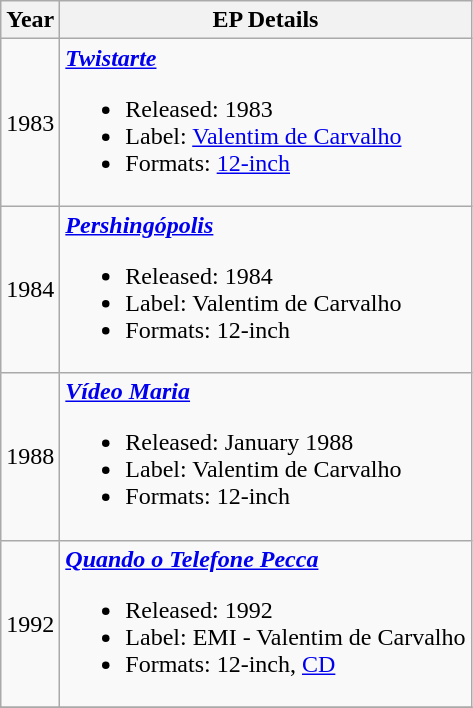<table class="wikitable">
<tr>
<th>Year</th>
<th>EP Details</th>
</tr>
<tr>
<td>1983</td>
<td><strong><em><a href='#'>Twistarte</a></em></strong><br><ul><li>Released: 1983</li><li>Label: <a href='#'>Valentim de Carvalho</a></li><li>Formats: <a href='#'>12-inch</a></li></ul></td>
</tr>
<tr>
<td>1984</td>
<td><strong><em><a href='#'>Pershingópolis</a></em></strong><br><ul><li>Released: 1984</li><li>Label: Valentim de Carvalho</li><li>Formats: 12-inch</li></ul></td>
</tr>
<tr>
<td>1988</td>
<td><strong><em><a href='#'>Vídeo Maria</a></em></strong><br><ul><li>Released: January 1988</li><li>Label: Valentim de Carvalho</li><li>Formats: 12-inch</li></ul></td>
</tr>
<tr>
<td>1992</td>
<td><strong><em><a href='#'>Quando o Telefone Pecca</a></em></strong><br><ul><li>Released: 1992</li><li>Label: EMI - Valentim de Carvalho</li><li>Formats: 12-inch, <a href='#'>CD</a></li></ul></td>
</tr>
<tr>
</tr>
</table>
